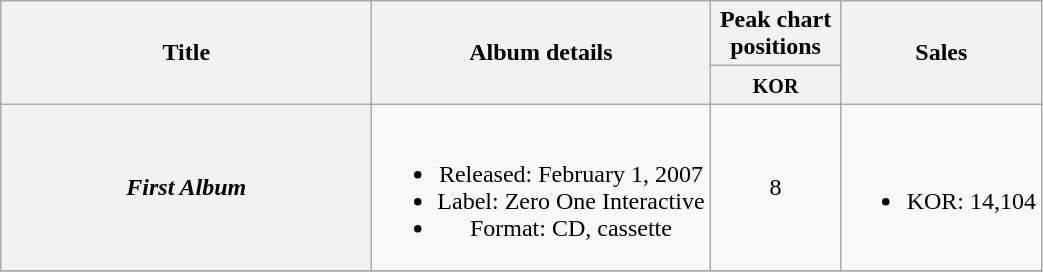<table class="wikitable plainrowheaders" style="text-align:center;">
<tr>
<th scope="col" rowspan="2" style="width:15em;">Title</th>
<th scope="col" rowspan="2">Album details</th>
<th scope="col" colspan="1" style="width:5em;">Peak chart positions</th>
<th scope="col" rowspan="2">Sales</th>
</tr>
<tr>
<th><small>KOR</small><br></th>
</tr>
<tr>
<th scope="row"><em>First Album</em></th>
<td><br><ul><li>Released: February 1, 2007</li><li>Label: Zero One Interactive</li><li>Format: CD, cassette</li></ul></td>
<td>8</td>
<td><br><ul><li>KOR: 14,104</li></ul></td>
</tr>
<tr>
</tr>
</table>
